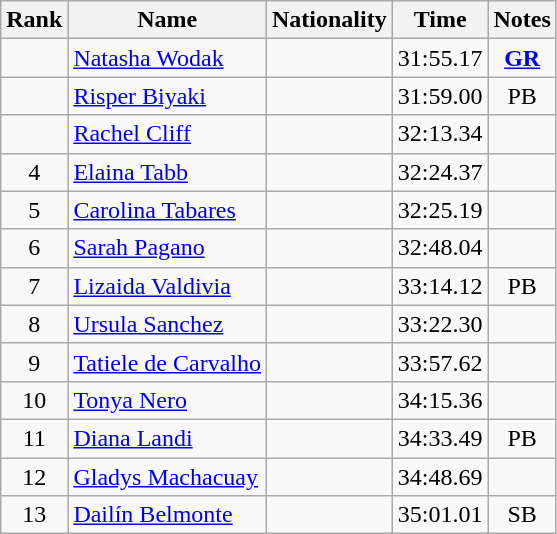<table class="wikitable sortable" style="text-align:center">
<tr>
<th>Rank</th>
<th>Name</th>
<th>Nationality</th>
<th>Time</th>
<th>Notes</th>
</tr>
<tr>
<td></td>
<td align=left><a href='#'>Natasha Wodak</a></td>
<td align=left></td>
<td>31:55.17</td>
<td><strong><a href='#'>GR</a></strong></td>
</tr>
<tr>
<td></td>
<td align=left><a href='#'>Risper Biyaki</a></td>
<td align=left></td>
<td>31:59.00</td>
<td>PB</td>
</tr>
<tr>
<td></td>
<td align=left><a href='#'>Rachel Cliff</a></td>
<td align=left></td>
<td>32:13.34</td>
<td></td>
</tr>
<tr>
<td>4</td>
<td align=left><a href='#'>Elaina Tabb</a></td>
<td align=left></td>
<td>32:24.37</td>
<td></td>
</tr>
<tr>
<td>5</td>
<td align=left><a href='#'>Carolina Tabares</a></td>
<td align=left></td>
<td>32:25.19</td>
<td></td>
</tr>
<tr>
<td>6</td>
<td align=left><a href='#'>Sarah Pagano</a></td>
<td align=left></td>
<td>32:48.04</td>
<td></td>
</tr>
<tr>
<td>7</td>
<td align=left><a href='#'>Lizaida Valdivia</a></td>
<td align=left></td>
<td>33:14.12</td>
<td>PB</td>
</tr>
<tr>
<td>8</td>
<td align=left><a href='#'>Ursula Sanchez</a></td>
<td align=left></td>
<td>33:22.30</td>
<td></td>
</tr>
<tr>
<td>9</td>
<td align=left><a href='#'>Tatiele de Carvalho</a></td>
<td align=left></td>
<td>33:57.62</td>
<td></td>
</tr>
<tr>
<td>10</td>
<td align=left><a href='#'>Tonya Nero</a></td>
<td align=left></td>
<td>34:15.36</td>
<td></td>
</tr>
<tr>
<td>11</td>
<td align=left><a href='#'>Diana Landi</a></td>
<td align=left></td>
<td>34:33.49</td>
<td>PB</td>
</tr>
<tr>
<td>12</td>
<td align=left><a href='#'>Gladys Machacuay</a></td>
<td align=left></td>
<td>34:48.69</td>
<td></td>
</tr>
<tr>
<td>13</td>
<td align=left><a href='#'>Dailín Belmonte</a></td>
<td align=left></td>
<td>35:01.01</td>
<td>SB</td>
</tr>
</table>
